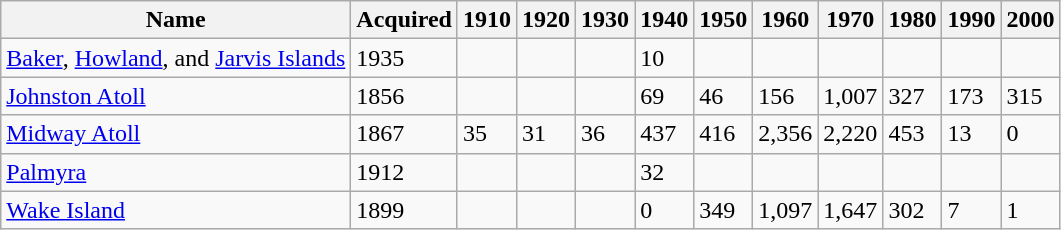<table class="wikitable sortable sort-under col1left col2center" >
<tr>
<th>Name</th>
<th>Acquired</th>
<th>1910</th>
<th>1920</th>
<th>1930</th>
<th>1940</th>
<th>1950</th>
<th>1960</th>
<th>1970</th>
<th>1980</th>
<th>1990</th>
<th>2000</th>
</tr>
<tr>
<td><a href='#'>Baker</a>, <a href='#'>Howland</a>, and <a href='#'>Jarvis Islands</a></td>
<td>1935</td>
<td></td>
<td></td>
<td></td>
<td>10</td>
<td></td>
<td></td>
<td></td>
<td></td>
<td></td>
<td></td>
</tr>
<tr>
<td><a href='#'>Johnston Atoll</a></td>
<td>1856</td>
<td></td>
<td></td>
<td></td>
<td>69</td>
<td>46</td>
<td>156</td>
<td>1,007</td>
<td>327</td>
<td>173</td>
<td>315</td>
</tr>
<tr>
<td><a href='#'>Midway Atoll</a></td>
<td>1867</td>
<td>35</td>
<td>31</td>
<td>36</td>
<td>437</td>
<td>416</td>
<td>2,356</td>
<td>2,220</td>
<td>453</td>
<td>13</td>
<td>0</td>
</tr>
<tr>
<td><a href='#'>Palmyra</a></td>
<td>1912</td>
<td></td>
<td></td>
<td></td>
<td>32</td>
<td></td>
<td></td>
<td></td>
<td></td>
<td></td>
<td></td>
</tr>
<tr>
<td><a href='#'>Wake Island</a></td>
<td>1899</td>
<td></td>
<td></td>
<td></td>
<td>0</td>
<td>349</td>
<td>1,097</td>
<td>1,647</td>
<td>302</td>
<td>7</td>
<td>1</td>
</tr>
</table>
